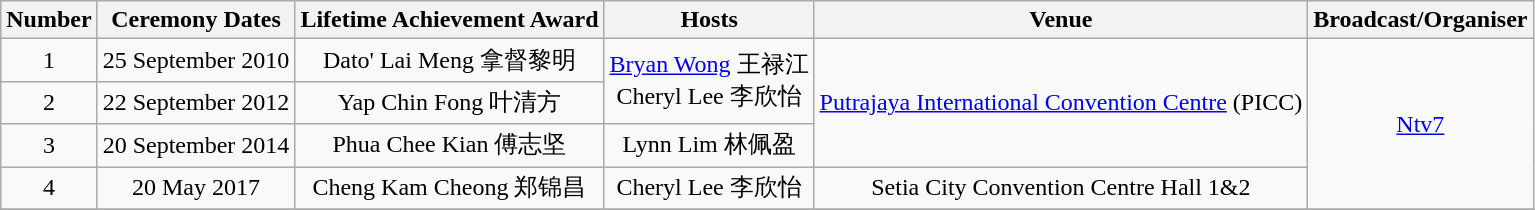<table class="wikitable" style="text-align:center">
<tr>
<th>Number</th>
<th>Ceremony Dates</th>
<th>Lifetime Achievement Award</th>
<th>Hosts</th>
<th>Venue</th>
<th>Broadcast/Organiser</th>
</tr>
<tr>
<td>1</td>
<td>25 September 2010</td>
<td>Dato' Lai Meng 拿督黎明</td>
<td rowspan=2><a href='#'>Bryan Wong</a> 王禄江<br>Cheryl Lee 李欣怡</td>
<td rowspan=3><a href='#'>Putrajaya International Convention Centre</a> (PICC)</td>
<td rowspan=4><a href='#'>Ntv7</a></td>
</tr>
<tr>
<td>2</td>
<td>22 September 2012</td>
<td>Yap Chin Fong 叶清方</td>
</tr>
<tr>
<td>3</td>
<td>20 September 2014</td>
<td>Phua Chee Kian 傅志坚</td>
<td>Lynn Lim 林佩盈</td>
</tr>
<tr>
<td>4</td>
<td>20 May 2017</td>
<td>Cheng Kam Cheong 郑锦昌</td>
<td>Cheryl Lee 李欣怡</td>
<td>Setia City Convention Centre Hall 1&2</td>
</tr>
<tr>
</tr>
</table>
